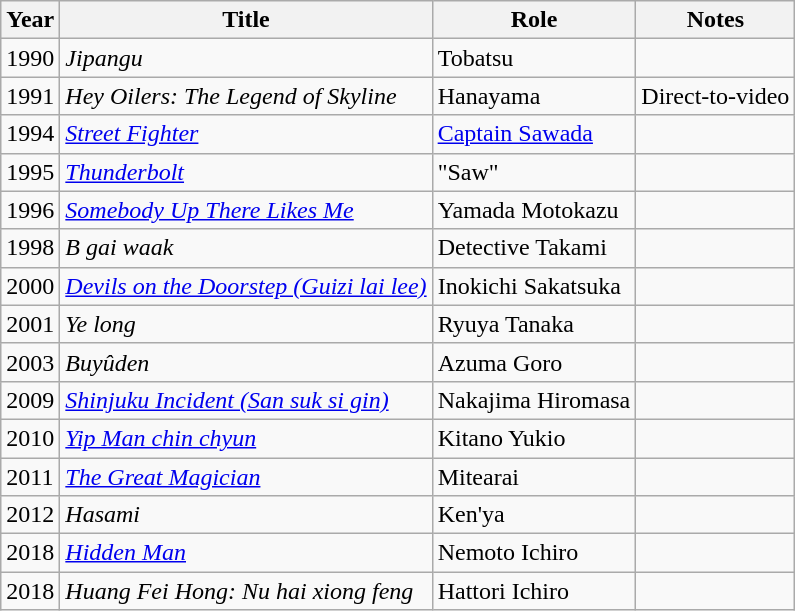<table class="wikitable sortable">
<tr>
<th>Year</th>
<th>Title</th>
<th>Role</th>
<th>Notes</th>
</tr>
<tr>
<td>1990</td>
<td><em>Jipangu</em></td>
<td>Tobatsu</td>
<td></td>
</tr>
<tr>
<td>1991</td>
<td><em>Hey Oilers: The Legend of Skyline</em></td>
<td>Hanayama</td>
<td>Direct-to-video</td>
</tr>
<tr>
<td>1994</td>
<td><em><a href='#'>Street Fighter</a></em></td>
<td><a href='#'>Captain Sawada</a></td>
<td></td>
</tr>
<tr>
<td>1995</td>
<td><em><a href='#'>Thunderbolt</a></em></td>
<td>"Saw"</td>
<td></td>
</tr>
<tr>
<td>1996</td>
<td><em><a href='#'>Somebody Up There Likes Me</a></em></td>
<td>Yamada Motokazu</td>
<td></td>
</tr>
<tr>
<td>1998</td>
<td><em>B gai waak</em></td>
<td>Detective Takami</td>
<td></td>
</tr>
<tr>
<td>2000</td>
<td><em><a href='#'>Devils on the Doorstep (Guizi lai lee)</a></em></td>
<td>Inokichi Sakatsuka</td>
<td></td>
</tr>
<tr>
<td>2001</td>
<td><em>Ye long</em></td>
<td>Ryuya Tanaka</td>
<td></td>
</tr>
<tr>
<td>2003</td>
<td><em>Buyûden</em></td>
<td>Azuma Goro</td>
<td></td>
</tr>
<tr>
<td>2009</td>
<td><em><a href='#'>Shinjuku Incident (San suk si gin)</a></em></td>
<td>Nakajima Hiromasa</td>
<td></td>
</tr>
<tr>
<td>2010</td>
<td><em><a href='#'>Yip Man chin chyun</a></em></td>
<td>Kitano Yukio</td>
<td></td>
</tr>
<tr>
<td>2011</td>
<td><em><a href='#'>The Great Magician</a></em></td>
<td>Mitearai</td>
<td></td>
</tr>
<tr>
<td>2012</td>
<td><em>Hasami</em></td>
<td>Ken'ya</td>
<td></td>
</tr>
<tr>
<td>2018</td>
<td><em><a href='#'>Hidden Man</a></em></td>
<td>Nemoto Ichiro</td>
<td></td>
</tr>
<tr>
<td>2018</td>
<td><em>Huang Fei Hong: Nu hai xiong feng</em></td>
<td>Hattori Ichiro</td>
<td></td>
</tr>
</table>
